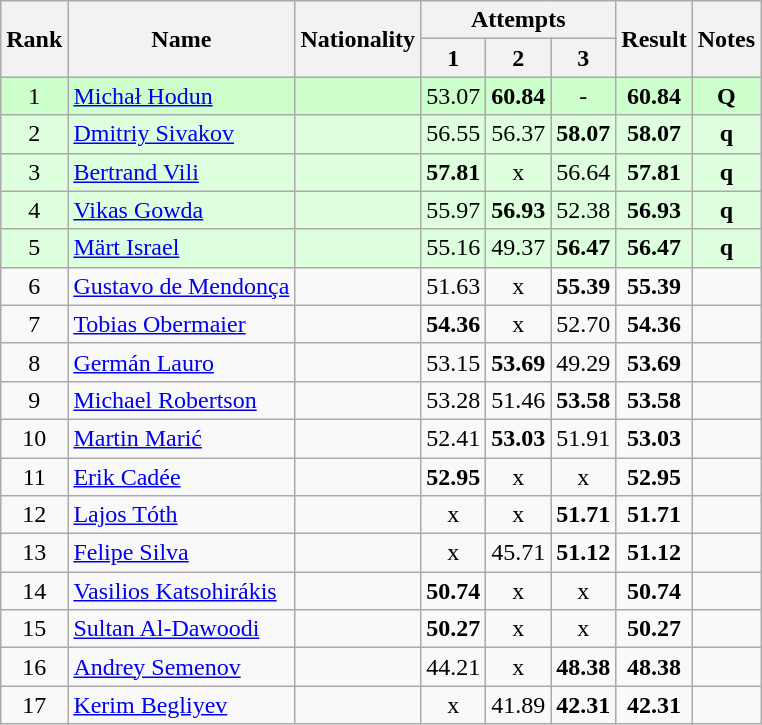<table class="wikitable sortable" style="text-align:center">
<tr>
<th rowspan=2>Rank</th>
<th rowspan=2>Name</th>
<th rowspan=2>Nationality</th>
<th colspan=3>Attempts</th>
<th rowspan=2>Result</th>
<th rowspan=2>Notes</th>
</tr>
<tr>
<th>1</th>
<th>2</th>
<th>3</th>
</tr>
<tr bgcolor=ccffcc>
<td>1</td>
<td align=left><a href='#'>Michał Hodun</a></td>
<td align=left></td>
<td>53.07</td>
<td><strong>60.84</strong></td>
<td>-</td>
<td><strong>60.84</strong></td>
<td><strong>Q</strong></td>
</tr>
<tr bgcolor=ddffdd>
<td>2</td>
<td align=left><a href='#'>Dmitriy Sivakov</a></td>
<td align=left></td>
<td>56.55</td>
<td>56.37</td>
<td><strong>58.07</strong></td>
<td><strong>58.07</strong></td>
<td><strong>q</strong></td>
</tr>
<tr bgcolor=ddffdd>
<td>3</td>
<td align=left><a href='#'>Bertrand Vili</a></td>
<td align=left></td>
<td><strong>57.81</strong></td>
<td>x</td>
<td>56.64</td>
<td><strong>57.81</strong></td>
<td><strong>q</strong></td>
</tr>
<tr bgcolor=ddffdd>
<td>4</td>
<td align=left><a href='#'>Vikas Gowda</a></td>
<td align=left></td>
<td>55.97</td>
<td><strong>56.93</strong></td>
<td>52.38</td>
<td><strong>56.93</strong></td>
<td><strong>q</strong></td>
</tr>
<tr bgcolor=ddffdd>
<td>5</td>
<td align=left><a href='#'>Märt Israel</a></td>
<td align=left></td>
<td>55.16</td>
<td>49.37</td>
<td><strong>56.47</strong></td>
<td><strong>56.47</strong></td>
<td><strong>q</strong></td>
</tr>
<tr>
<td>6</td>
<td align=left><a href='#'>Gustavo de Mendonça</a></td>
<td align=left></td>
<td>51.63</td>
<td>x</td>
<td><strong>55.39</strong></td>
<td><strong>55.39</strong></td>
<td></td>
</tr>
<tr>
<td>7</td>
<td align=left><a href='#'>Tobias Obermaier</a></td>
<td align=left></td>
<td><strong>54.36</strong></td>
<td>x</td>
<td>52.70</td>
<td><strong>54.36</strong></td>
<td></td>
</tr>
<tr>
<td>8</td>
<td align=left><a href='#'>Germán Lauro</a></td>
<td align=left></td>
<td>53.15</td>
<td><strong>53.69</strong></td>
<td>49.29</td>
<td><strong>53.69</strong></td>
<td></td>
</tr>
<tr>
<td>9</td>
<td align=left><a href='#'>Michael Robertson</a></td>
<td align=left></td>
<td>53.28</td>
<td>51.46</td>
<td><strong>53.58</strong></td>
<td><strong>53.58</strong></td>
<td></td>
</tr>
<tr>
<td>10</td>
<td align=left><a href='#'>Martin Marić</a></td>
<td align=left></td>
<td>52.41</td>
<td><strong>53.03</strong></td>
<td>51.91</td>
<td><strong>53.03</strong></td>
<td></td>
</tr>
<tr>
<td>11</td>
<td align=left><a href='#'>Erik Cadée</a></td>
<td align=left></td>
<td><strong>52.95</strong></td>
<td>x</td>
<td>x</td>
<td><strong>52.95</strong></td>
<td></td>
</tr>
<tr>
<td>12</td>
<td align=left><a href='#'>Lajos Tóth</a></td>
<td align=left></td>
<td>x</td>
<td>x</td>
<td><strong>51.71</strong></td>
<td><strong>51.71</strong></td>
<td></td>
</tr>
<tr>
<td>13</td>
<td align=left><a href='#'>Felipe Silva</a></td>
<td align=left></td>
<td>x</td>
<td>45.71</td>
<td><strong>51.12</strong></td>
<td><strong>51.12</strong></td>
<td></td>
</tr>
<tr>
<td>14</td>
<td align=left><a href='#'>Vasilios Katsohirákis</a></td>
<td align=left></td>
<td><strong>50.74</strong></td>
<td>x</td>
<td>x</td>
<td><strong>50.74</strong></td>
<td></td>
</tr>
<tr>
<td>15</td>
<td align=left><a href='#'>Sultan Al-Dawoodi</a></td>
<td align=left></td>
<td><strong>50.27</strong></td>
<td>x</td>
<td>x</td>
<td><strong>50.27</strong></td>
<td></td>
</tr>
<tr>
<td>16</td>
<td align=left><a href='#'>Andrey Semenov</a></td>
<td align=left></td>
<td>44.21</td>
<td>x</td>
<td><strong>48.38</strong></td>
<td><strong>48.38</strong></td>
<td></td>
</tr>
<tr>
<td>17</td>
<td align=left><a href='#'>Kerim Begliyev</a></td>
<td align=left></td>
<td>x</td>
<td>41.89</td>
<td><strong>42.31</strong></td>
<td><strong>42.31</strong></td>
<td></td>
</tr>
</table>
